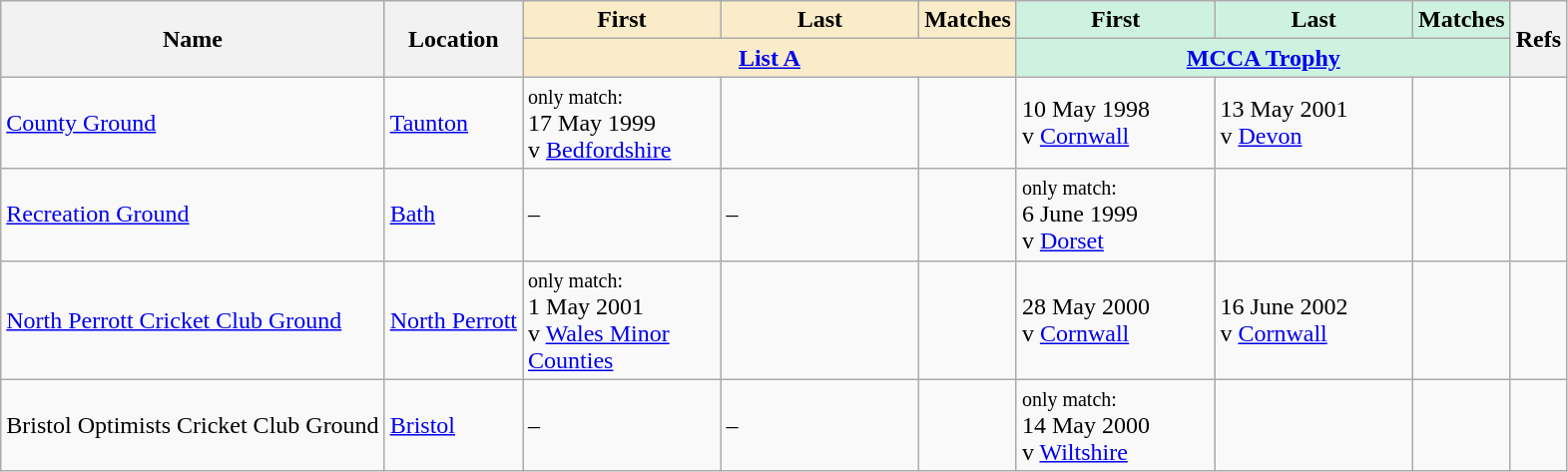<table class="wikitable sortable">
<tr>
<th rowspan="2">Name</th>
<th rowspan="2">Location</th>
<th width="125" class="unsortable" style="background:#faecc8">First</th>
<th width="125" class="unsortable" style="background:#faecc8">Last</th>
<th style="background:#faecc8">Matches</th>
<th width="125" class="unsortable" style="background:#cef2e0">First</th>
<th width="125" class="unsortable" style="background:#cef2e0">Last</th>
<th style="background:#cef2e0">Matches</th>
<th rowspan="2" class="unsortable">Refs</th>
</tr>
<tr class="unsortable">
<th colspan="3" style="background:#faecc8"><a href='#'>List A</a></th>
<th colspan="3" style="background:#cef2e0"><a href='#'>MCCA Trophy</a></th>
</tr>
<tr>
<td><a href='#'>County Ground</a><br></td>
<td><a href='#'>Taunton</a></td>
<td><small>only match:</small><br>17 May 1999<br>v <a href='#'>Bedfordshire</a></td>
<td> </td>
<td></td>
<td>10 May 1998<br>v <a href='#'>Cornwall</a></td>
<td>13 May 2001<br>v <a href='#'>Devon</a></td>
<td></td>
<td></td>
</tr>
<tr>
<td><a href='#'>Recreation Ground</a><br></td>
<td><a href='#'>Bath</a></td>
<td>–</td>
<td>–</td>
<td></td>
<td><small>only match:</small><br>6 June 1999<br>v <a href='#'>Dorset</a></td>
<td> </td>
<td></td>
<td></td>
</tr>
<tr>
<td><a href='#'>North Perrott Cricket Club Ground</a><br></td>
<td><a href='#'>North Perrott</a></td>
<td><small>only match:</small><br>1 May 2001<br>v <a href='#'>Wales Minor Counties</a></td>
<td> </td>
<td></td>
<td>28 May 2000<br>v <a href='#'>Cornwall</a></td>
<td>16 June 2002<br>v <a href='#'>Cornwall</a></td>
<td></td>
<td></td>
</tr>
<tr>
<td>Bristol Optimists Cricket Club Ground</td>
<td><a href='#'>Bristol</a></td>
<td>–</td>
<td>–</td>
<td></td>
<td><small>only match:</small><br>14 May 2000<br>v <a href='#'>Wiltshire</a></td>
<td> </td>
<td></td>
<td></td>
</tr>
</table>
